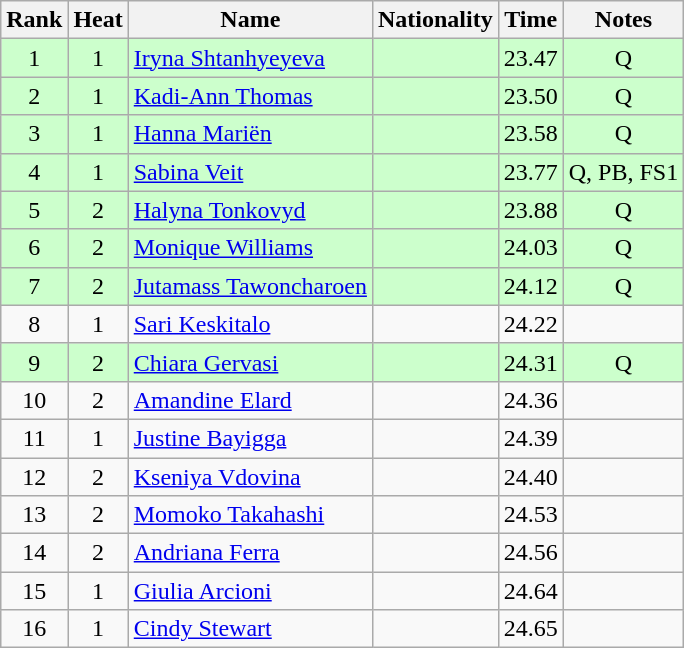<table class="wikitable sortable" style="text-align:center">
<tr>
<th>Rank</th>
<th>Heat</th>
<th>Name</th>
<th>Nationality</th>
<th>Time</th>
<th>Notes</th>
</tr>
<tr bgcolor=ccffcc>
<td>1</td>
<td>1</td>
<td align=left><a href='#'>Iryna Shtanhyeyeva</a></td>
<td align=left></td>
<td>23.47</td>
<td>Q</td>
</tr>
<tr bgcolor=ccffcc>
<td>2</td>
<td>1</td>
<td align=left><a href='#'>Kadi-Ann Thomas</a></td>
<td align=left></td>
<td>23.50</td>
<td>Q</td>
</tr>
<tr bgcolor=ccffcc>
<td>3</td>
<td>1</td>
<td align=left><a href='#'>Hanna Mariën</a></td>
<td align=left></td>
<td>23.58</td>
<td>Q</td>
</tr>
<tr bgcolor=ccffcc>
<td>4</td>
<td>1</td>
<td align=left><a href='#'>Sabina Veit</a></td>
<td align=left></td>
<td>23.77</td>
<td>Q, PB, FS1</td>
</tr>
<tr bgcolor=ccffcc>
<td>5</td>
<td>2</td>
<td align=left><a href='#'>Halyna Tonkovyd</a></td>
<td align=left></td>
<td>23.88</td>
<td>Q</td>
</tr>
<tr bgcolor=ccffcc>
<td>6</td>
<td>2</td>
<td align=left><a href='#'>Monique Williams</a></td>
<td align=left></td>
<td>24.03</td>
<td>Q</td>
</tr>
<tr bgcolor=ccffcc>
<td>7</td>
<td>2</td>
<td align=left><a href='#'>Jutamass Tawoncharoen</a></td>
<td align=left></td>
<td>24.12</td>
<td>Q</td>
</tr>
<tr>
<td>8</td>
<td>1</td>
<td align=left><a href='#'>Sari Keskitalo</a></td>
<td align=left></td>
<td>24.22</td>
<td></td>
</tr>
<tr bgcolor=ccffcc>
<td>9</td>
<td>2</td>
<td align=left><a href='#'>Chiara Gervasi</a></td>
<td align=left></td>
<td>24.31</td>
<td>Q</td>
</tr>
<tr>
<td>10</td>
<td>2</td>
<td align=left><a href='#'>Amandine Elard</a></td>
<td align=left></td>
<td>24.36</td>
<td></td>
</tr>
<tr>
<td>11</td>
<td>1</td>
<td align=left><a href='#'>Justine Bayigga</a></td>
<td align=left></td>
<td>24.39</td>
<td></td>
</tr>
<tr>
<td>12</td>
<td>2</td>
<td align=left><a href='#'>Kseniya Vdovina</a></td>
<td align=left></td>
<td>24.40</td>
<td></td>
</tr>
<tr>
<td>13</td>
<td>2</td>
<td align=left><a href='#'>Momoko Takahashi</a></td>
<td align=left></td>
<td>24.53</td>
<td></td>
</tr>
<tr>
<td>14</td>
<td>2</td>
<td align=left><a href='#'>Andriana Ferra</a></td>
<td align=left></td>
<td>24.56</td>
<td></td>
</tr>
<tr>
<td>15</td>
<td>1</td>
<td align=left><a href='#'>Giulia Arcioni</a></td>
<td align=left></td>
<td>24.64</td>
<td></td>
</tr>
<tr>
<td>16</td>
<td>1</td>
<td align=left><a href='#'>Cindy Stewart</a></td>
<td align=left></td>
<td>24.65</td>
<td></td>
</tr>
</table>
